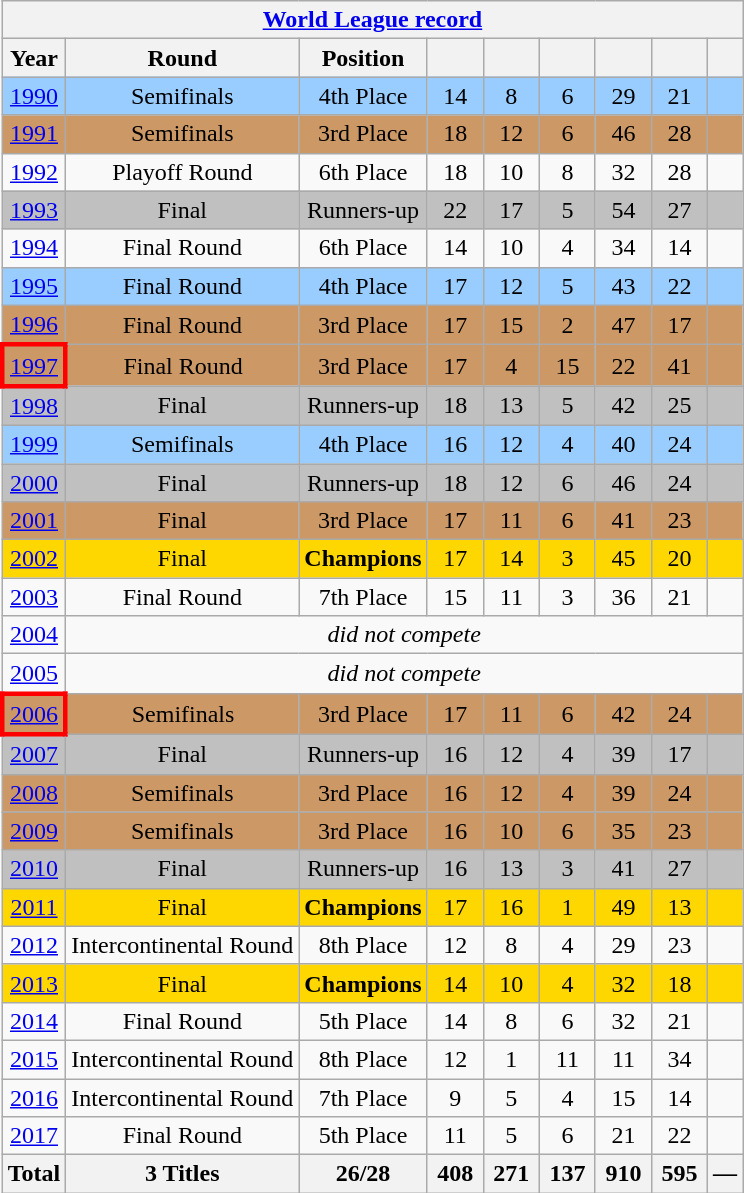<table class="wikitable" style="text-align: center;">
<tr>
<th colspan=9><a href='#'>World League record</a></th>
</tr>
<tr>
<th>Year</th>
<th>Round</th>
<th>Position</th>
<th width=30></th>
<th width=30></th>
<th width=30></th>
<th width=30></th>
<th width=30></th>
<th></th>
</tr>
<tr bgcolor=9acdff>
<td> <a href='#'>1990</a></td>
<td>Semifinals</td>
<td>4th Place</td>
<td>14</td>
<td>8</td>
<td>6</td>
<td>29</td>
<td>21</td>
<td></td>
</tr>
<tr bgcolor=cc9966>
<td> <a href='#'>1991</a></td>
<td>Semifinals</td>
<td>3rd Place</td>
<td>18</td>
<td>12</td>
<td>6</td>
<td>46</td>
<td>28</td>
<td></td>
</tr>
<tr>
<td> <a href='#'>1992</a></td>
<td>Playoff Round</td>
<td>6th Place</td>
<td>18</td>
<td>10</td>
<td>8</td>
<td>32</td>
<td>28</td>
<td></td>
</tr>
<tr bgcolor=silver>
<td> <a href='#'>1993</a></td>
<td>Final</td>
<td>Runners-up</td>
<td>22</td>
<td>17</td>
<td>5</td>
<td>54</td>
<td>27</td>
<td></td>
</tr>
<tr>
<td> <a href='#'>1994</a></td>
<td>Final Round</td>
<td>6th Place</td>
<td>14</td>
<td>10</td>
<td>4</td>
<td>34</td>
<td>14</td>
<td></td>
</tr>
<tr bgcolor=9acdff>
<td> <a href='#'>1995</a></td>
<td>Final Round</td>
<td>4th Place</td>
<td>17</td>
<td>12</td>
<td>5</td>
<td>43</td>
<td>22</td>
<td></td>
</tr>
<tr bgcolor=cc9966>
<td> <a href='#'>1996</a></td>
<td>Final Round</td>
<td>3rd Place</td>
<td>17</td>
<td>15</td>
<td>2</td>
<td>47</td>
<td>17</td>
<td></td>
</tr>
<tr bgcolor=cc9966>
<td style="border: 3px solid red"> <a href='#'>1997</a></td>
<td>Final Round</td>
<td>3rd Place</td>
<td>17</td>
<td>4</td>
<td>15</td>
<td>22</td>
<td>41</td>
<td></td>
</tr>
<tr bgcolor=silver>
<td> <a href='#'>1998</a></td>
<td>Final</td>
<td>Runners-up</td>
<td>18</td>
<td>13</td>
<td>5</td>
<td>42</td>
<td>25</td>
<td></td>
</tr>
<tr bgcolor=9acdff>
<td> <a href='#'>1999</a></td>
<td>Semifinals</td>
<td>4th Place</td>
<td>16</td>
<td>12</td>
<td>4</td>
<td>40</td>
<td>24</td>
<td></td>
</tr>
<tr bgcolor=silver>
<td> <a href='#'>2000</a></td>
<td>Final</td>
<td>Runners-up</td>
<td>18</td>
<td>12</td>
<td>6</td>
<td>46</td>
<td>24</td>
<td></td>
</tr>
<tr bgcolor=cc9966>
<td> <a href='#'>2001</a></td>
<td>Final</td>
<td>3rd Place</td>
<td>17</td>
<td>11</td>
<td>6</td>
<td>41</td>
<td>23</td>
<td></td>
</tr>
<tr bgcolor=gold>
<td> <a href='#'>2002</a></td>
<td>Final</td>
<td><strong>Champions</strong></td>
<td>17</td>
<td>14</td>
<td>3</td>
<td>45</td>
<td>20</td>
<td></td>
</tr>
<tr>
<td> <a href='#'>2003</a></td>
<td>Final Round</td>
<td>7th Place</td>
<td>15</td>
<td>11</td>
<td>3</td>
<td>36</td>
<td>21</td>
<td></td>
</tr>
<tr>
<td> <a href='#'>2004</a></td>
<td colspan=8><em>did not compete</em></td>
</tr>
<tr>
<td> <a href='#'>2005</a></td>
<td colspan=8><em>did not compete</em></td>
</tr>
<tr bgcolor=cc9966>
<td style="border: 3px solid red"> <a href='#'>2006</a></td>
<td>Semifinals</td>
<td>3rd Place</td>
<td>17</td>
<td>11</td>
<td>6</td>
<td>42</td>
<td>24</td>
<td></td>
</tr>
<tr bgcolor=silver>
<td> <a href='#'>2007</a></td>
<td>Final</td>
<td>Runners-up</td>
<td>16</td>
<td>12</td>
<td>4</td>
<td>39</td>
<td>17</td>
<td></td>
</tr>
<tr bgcolor=cc9966>
<td> <a href='#'>2008</a></td>
<td>Semifinals</td>
<td>3rd Place</td>
<td>16</td>
<td>12</td>
<td>4</td>
<td>39</td>
<td>24</td>
<td></td>
</tr>
<tr bgcolor=cc9966>
<td> <a href='#'>2009</a></td>
<td>Semifinals</td>
<td>3rd Place</td>
<td>16</td>
<td>10</td>
<td>6</td>
<td>35</td>
<td>23</td>
<td></td>
</tr>
<tr bgcolor=silver>
<td> <a href='#'>2010</a></td>
<td>Final</td>
<td>Runners-up</td>
<td>16</td>
<td>13</td>
<td>3</td>
<td>41</td>
<td>27</td>
<td></td>
</tr>
<tr bgcolor=gold>
<td> <a href='#'>2011</a></td>
<td>Final</td>
<td><strong>Champions</strong></td>
<td>17</td>
<td>16</td>
<td>1</td>
<td>49</td>
<td>13</td>
<td></td>
</tr>
<tr>
<td> <a href='#'>2012</a></td>
<td>Intercontinental Round</td>
<td>8th Place</td>
<td>12</td>
<td>8</td>
<td>4</td>
<td>29</td>
<td>23</td>
<td></td>
</tr>
<tr bgcolor=gold>
<td> <a href='#'>2013</a></td>
<td>Final</td>
<td><strong>Champions</strong></td>
<td>14</td>
<td>10</td>
<td>4</td>
<td>32</td>
<td>18</td>
<td></td>
</tr>
<tr>
<td> <a href='#'>2014</a></td>
<td>Final Round</td>
<td>5th Place</td>
<td>14</td>
<td>8</td>
<td>6</td>
<td>32</td>
<td>21</td>
<td></td>
</tr>
<tr>
<td> <a href='#'>2015</a></td>
<td>Intercontinental Round</td>
<td>8th Place</td>
<td>12</td>
<td>1</td>
<td>11</td>
<td>11</td>
<td>34</td>
<td></td>
</tr>
<tr>
<td> <a href='#'>2016</a></td>
<td>Intercontinental Round</td>
<td>7th Place</td>
<td>9</td>
<td>5</td>
<td>4</td>
<td>15</td>
<td>14</td>
<td></td>
</tr>
<tr>
<td> <a href='#'>2017</a></td>
<td>Final Round</td>
<td>5th Place</td>
<td>11</td>
<td>5</td>
<td>6</td>
<td>21</td>
<td>22</td>
<td></td>
</tr>
<tr>
<th>Total</th>
<th>3 Titles</th>
<th>26/28</th>
<th>408</th>
<th>271</th>
<th>137</th>
<th>910</th>
<th>595</th>
<th>—</th>
</tr>
</table>
